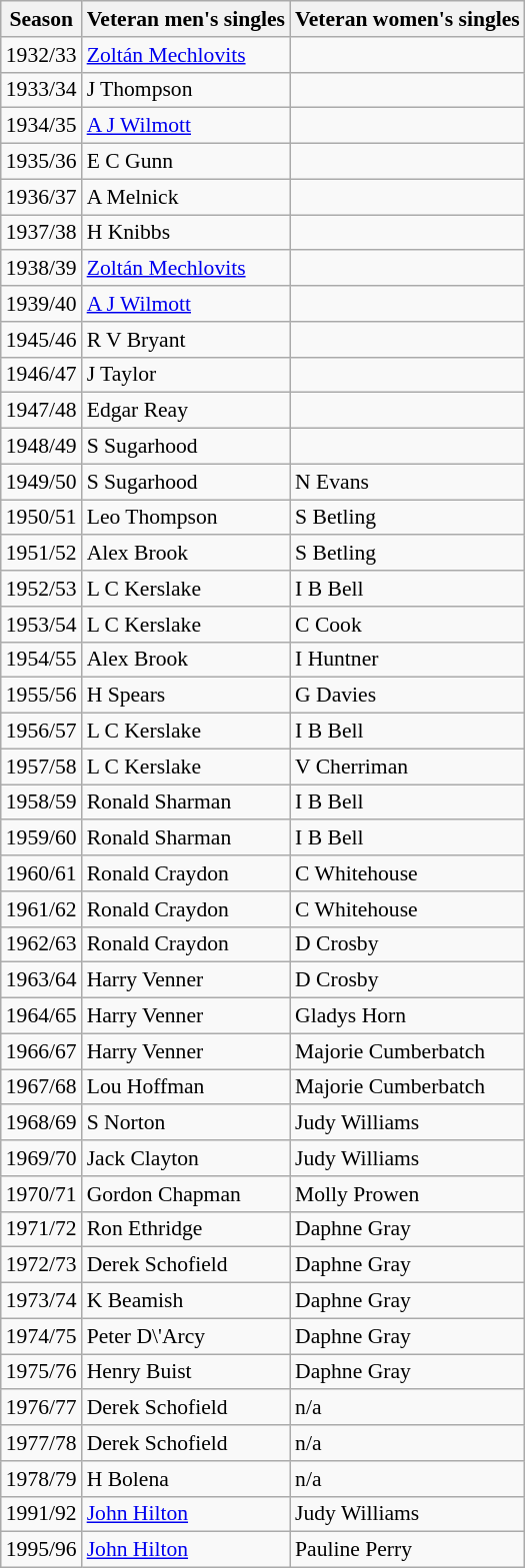<table class=wikitable style="font-size:90%;">
<tr>
<th>Season</th>
<th>Veteran men's singles</th>
<th>Veteran women's singles</th>
</tr>
<tr>
<td>1932/33</td>
<td> <a href='#'>Zoltán Mechlovits</a></td>
<td></td>
</tr>
<tr>
<td>1933/34</td>
<td> J Thompson</td>
<td></td>
</tr>
<tr>
<td>1934/35</td>
<td> <a href='#'>A J Wilmott</a></td>
<td></td>
</tr>
<tr>
<td>1935/36</td>
<td> E C Gunn</td>
<td></td>
</tr>
<tr>
<td>1936/37</td>
<td> A Melnick</td>
<td></td>
</tr>
<tr>
<td>1937/38</td>
<td> H Knibbs</td>
<td></td>
</tr>
<tr>
<td>1938/39</td>
<td> <a href='#'>Zoltán Mechlovits</a></td>
<td></td>
</tr>
<tr>
<td>1939/40</td>
<td> <a href='#'>A J Wilmott</a></td>
<td></td>
</tr>
<tr>
<td>1945/46</td>
<td> R V Bryant</td>
<td></td>
</tr>
<tr>
<td>1946/47</td>
<td> J Taylor</td>
<td></td>
</tr>
<tr>
<td>1947/48</td>
<td> Edgar Reay</td>
<td></td>
</tr>
<tr>
<td>1948/49</td>
<td> S Sugarhood</td>
<td></td>
</tr>
<tr>
<td>1949/50</td>
<td> S Sugarhood</td>
<td> N Evans</td>
</tr>
<tr>
<td>1950/51</td>
<td> Leo Thompson</td>
<td> S Betling</td>
</tr>
<tr>
<td>1951/52</td>
<td> Alex Brook</td>
<td> S Betling</td>
</tr>
<tr>
<td>1952/53</td>
<td> L C Kerslake</td>
<td> I B Bell</td>
</tr>
<tr>
<td>1953/54</td>
<td> L C Kerslake</td>
<td> C Cook</td>
</tr>
<tr>
<td>1954/55</td>
<td> Alex Brook</td>
<td> I Huntner</td>
</tr>
<tr>
<td>1955/56</td>
<td> H Spears</td>
<td> G Davies</td>
</tr>
<tr>
<td>1956/57</td>
<td> L C Kerslake</td>
<td> I B Bell</td>
</tr>
<tr>
<td>1957/58</td>
<td> L C Kerslake</td>
<td> V Cherriman</td>
</tr>
<tr>
<td>1958/59</td>
<td> Ronald Sharman</td>
<td> I B Bell</td>
</tr>
<tr>
<td>1959/60</td>
<td> Ronald Sharman</td>
<td> I B Bell</td>
</tr>
<tr>
<td>1960/61</td>
<td> Ronald Craydon</td>
<td> C Whitehouse</td>
</tr>
<tr>
<td>1961/62</td>
<td> Ronald Craydon</td>
<td> C Whitehouse</td>
</tr>
<tr>
<td>1962/63</td>
<td> Ronald Craydon</td>
<td> D Crosby</td>
</tr>
<tr>
<td>1963/64</td>
<td> Harry Venner</td>
<td> D Crosby</td>
</tr>
<tr>
<td>1964/65</td>
<td> Harry Venner</td>
<td> Gladys Horn</td>
</tr>
<tr>
<td>1966/67</td>
<td> Harry Venner</td>
<td> Majorie Cumberbatch</td>
</tr>
<tr>
<td>1967/68</td>
<td> Lou Hoffman</td>
<td> Majorie Cumberbatch</td>
</tr>
<tr>
<td>1968/69</td>
<td> S Norton</td>
<td> Judy Williams</td>
</tr>
<tr>
<td>1969/70</td>
<td> Jack Clayton</td>
<td> Judy Williams</td>
</tr>
<tr>
<td>1970/71</td>
<td> Gordon Chapman</td>
<td> Molly Prowen</td>
</tr>
<tr>
<td>1971/72</td>
<td> Ron Ethridge</td>
<td> Daphne Gray</td>
</tr>
<tr>
<td>1972/73</td>
<td> Derek Schofield</td>
<td> Daphne Gray</td>
</tr>
<tr>
<td>1973/74</td>
<td> K Beamish</td>
<td> Daphne Gray</td>
</tr>
<tr>
<td>1974/75</td>
<td> Peter D\'Arcy</td>
<td> Daphne Gray</td>
</tr>
<tr>
<td>1975/76</td>
<td> Henry Buist</td>
<td> Daphne Gray</td>
</tr>
<tr>
<td>1976/77</td>
<td> Derek Schofield</td>
<td>n/a</td>
</tr>
<tr>
<td>1977/78</td>
<td> Derek Schofield</td>
<td>n/a</td>
</tr>
<tr>
<td>1978/79</td>
<td> H Bolena</td>
<td>n/a</td>
</tr>
<tr>
<td>1991/92</td>
<td> <a href='#'>John Hilton</a></td>
<td> Judy Williams</td>
</tr>
<tr>
<td>1995/96</td>
<td> <a href='#'>John Hilton</a></td>
<td> Pauline Perry</td>
</tr>
</table>
